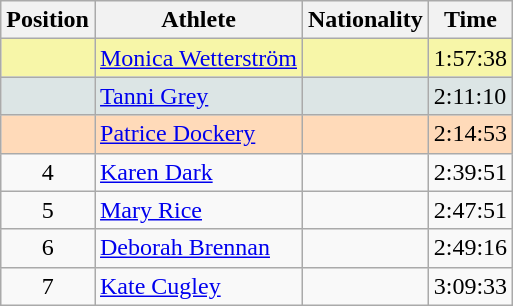<table class="wikitable sortable">
<tr>
<th>Position</th>
<th>Athlete</th>
<th>Nationality</th>
<th>Time</th>
</tr>
<tr bgcolor="#F7F6A8">
<td align=center></td>
<td><a href='#'>Monica Wetterström</a></td>
<td></td>
<td>1:57:38</td>
</tr>
<tr bgcolor="#DCE5E5">
<td align=center></td>
<td><a href='#'>Tanni Grey</a></td>
<td></td>
<td>2:11:10</td>
</tr>
<tr bgcolor="#FFDAB9">
<td align=center></td>
<td><a href='#'>Patrice Dockery</a></td>
<td></td>
<td>2:14:53</td>
</tr>
<tr>
<td align=center>4</td>
<td><a href='#'>Karen Dark</a></td>
<td></td>
<td>2:39:51</td>
</tr>
<tr>
<td align=center>5</td>
<td><a href='#'>Mary Rice</a></td>
<td></td>
<td>2:47:51</td>
</tr>
<tr>
<td align=center>6</td>
<td><a href='#'>Deborah Brennan</a></td>
<td></td>
<td>2:49:16</td>
</tr>
<tr>
<td align=center>7</td>
<td><a href='#'>Kate Cugley</a></td>
<td></td>
<td>3:09:33</td>
</tr>
</table>
